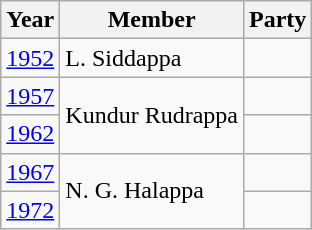<table class="wikitable">
<tr>
<th>Year</th>
<th>Member</th>
<th colspan="2">Party</th>
</tr>
<tr>
<td><a href='#'>1952</a></td>
<td>L. Siddappa</td>
<td></td>
</tr>
<tr>
<td><a href='#'>1957</a></td>
<td rowspan="2">Kundur Rudrappa</td>
<td></td>
</tr>
<tr>
<td><a href='#'>1962</a></td>
</tr>
<tr>
<td><a href='#'>1967</a></td>
<td rowspan="2">N. G. Halappa</td>
<td></td>
</tr>
<tr>
<td><a href='#'>1972</a></td>
<td></td>
</tr>
</table>
